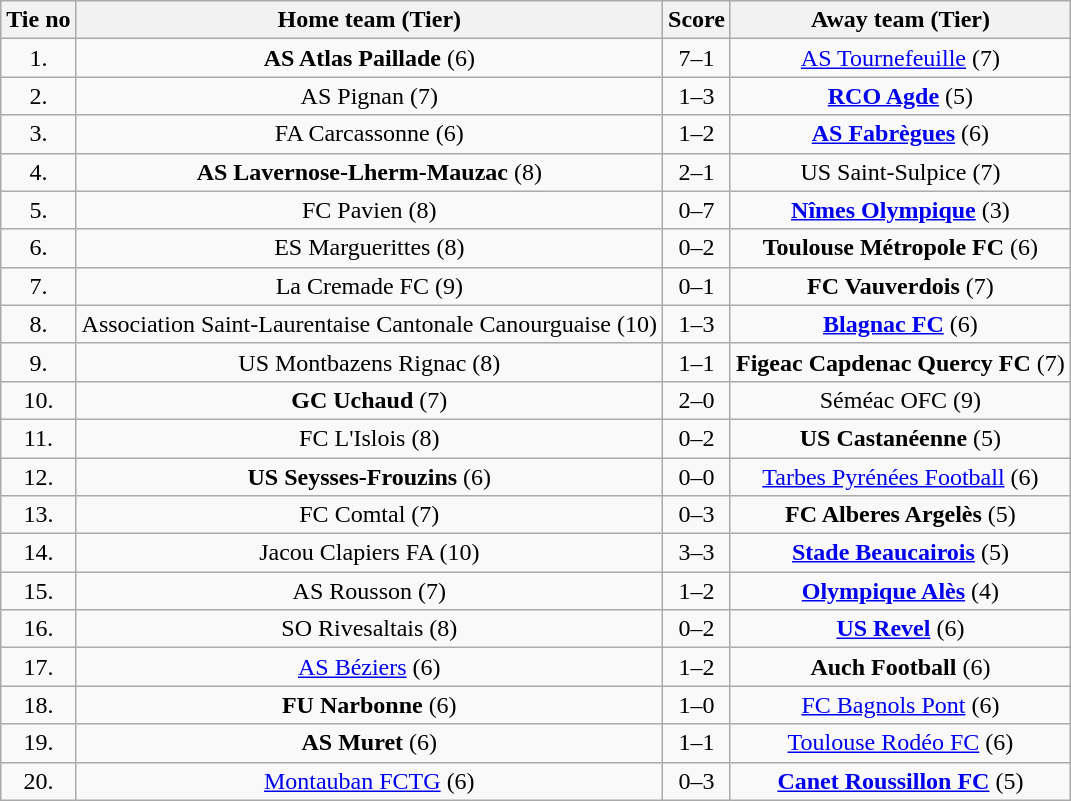<table class="wikitable" style="text-align: center">
<tr>
<th>Tie no</th>
<th>Home team (Tier)</th>
<th>Score</th>
<th>Away team (Tier)</th>
</tr>
<tr>
<td>1.</td>
<td><strong>AS Atlas Paillade</strong> (6)</td>
<td>7–1</td>
<td><a href='#'>AS Tournefeuille</a> (7)</td>
</tr>
<tr>
<td>2.</td>
<td>AS Pignan (7)</td>
<td>1–3</td>
<td><strong><a href='#'>RCO Agde</a></strong> (5)</td>
</tr>
<tr>
<td>3.</td>
<td>FA Carcassonne (6)</td>
<td>1–2</td>
<td><strong><a href='#'>AS Fabrègues</a></strong> (6)</td>
</tr>
<tr>
<td>4.</td>
<td><strong>AS Lavernose-Lherm-Mauzac</strong> (8)</td>
<td>2–1</td>
<td>US Saint-Sulpice (7)</td>
</tr>
<tr>
<td>5.</td>
<td>FC Pavien (8)</td>
<td>0–7</td>
<td><strong><a href='#'>Nîmes Olympique</a></strong> (3)</td>
</tr>
<tr>
<td>6.</td>
<td>ES Marguerittes (8)</td>
<td>0–2</td>
<td><strong>Toulouse Métropole FC</strong> (6)</td>
</tr>
<tr>
<td>7.</td>
<td>La Cremade FC (9)</td>
<td>0–1</td>
<td><strong>FC Vauverdois</strong> (7)</td>
</tr>
<tr>
<td>8.</td>
<td>Association Saint-Laurentaise Cantonale Canourguaise (10)</td>
<td>1–3</td>
<td><strong><a href='#'>Blagnac FC</a></strong> (6)</td>
</tr>
<tr>
<td>9.</td>
<td>US Montbazens Rignac (8)</td>
<td>1–1 </td>
<td><strong>Figeac Capdenac Quercy FC</strong> (7)</td>
</tr>
<tr>
<td>10.</td>
<td><strong>GC Uchaud</strong> (7)</td>
<td>2–0</td>
<td>Séméac OFC (9)</td>
</tr>
<tr>
<td>11.</td>
<td>FC L'Islois (8)</td>
<td>0–2</td>
<td><strong>US Castanéenne</strong> (5)</td>
</tr>
<tr>
<td>12.</td>
<td><strong>US Seysses-Frouzins</strong> (6)</td>
<td>0–0 </td>
<td><a href='#'>Tarbes Pyrénées Football</a> (6)</td>
</tr>
<tr>
<td>13.</td>
<td>FC Comtal (7)</td>
<td>0–3</td>
<td><strong>FC Alberes Argelès</strong> (5)</td>
</tr>
<tr>
<td>14.</td>
<td>Jacou Clapiers FA (10)</td>
<td>3–3 </td>
<td><strong><a href='#'>Stade Beaucairois</a></strong> (5)</td>
</tr>
<tr>
<td>15.</td>
<td>AS Rousson (7)</td>
<td>1–2</td>
<td><strong><a href='#'>Olympique Alès</a></strong> (4)</td>
</tr>
<tr>
<td>16.</td>
<td>SO Rivesaltais (8)</td>
<td>0–2</td>
<td><strong><a href='#'>US Revel</a></strong> (6)</td>
</tr>
<tr>
<td>17.</td>
<td><a href='#'>AS Béziers</a> (6)</td>
<td>1–2</td>
<td><strong>Auch Football</strong> (6)</td>
</tr>
<tr>
<td>18.</td>
<td><strong>FU Narbonne</strong> (6)</td>
<td>1–0</td>
<td><a href='#'>FC Bagnols Pont</a> (6)</td>
</tr>
<tr>
<td>19.</td>
<td><strong>AS Muret</strong> (6)</td>
<td>1–1 </td>
<td><a href='#'>Toulouse Rodéo FC</a> (6)</td>
</tr>
<tr>
<td>20.</td>
<td><a href='#'>Montauban FCTG</a> (6)</td>
<td>0–3</td>
<td><strong><a href='#'>Canet Roussillon FC</a></strong> (5)</td>
</tr>
</table>
